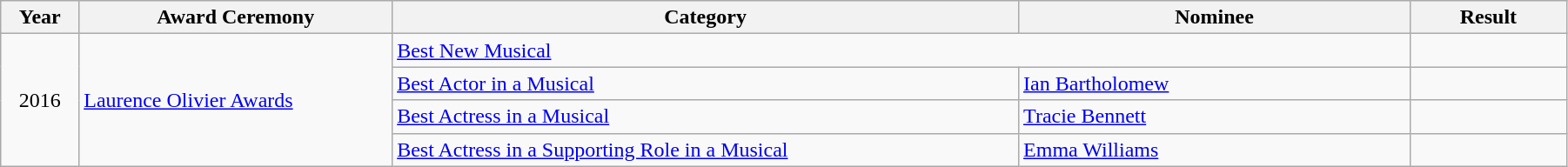<table class="wikitable" width="95%">
<tr>
<th width="5%">Year</th>
<th width="20%">Award Ceremony</th>
<th width="40%">Category</th>
<th width="25%">Nominee</th>
<th width="10%">Result</th>
</tr>
<tr>
<td rowspan="4" align="center">2016</td>
<td rowspan="4"><a href='#'>Laurence Olivier Awards</a></td>
<td colspan="2"><a href='#'>Best New Musical</a></td>
<td></td>
</tr>
<tr>
<td><a href='#'>Best Actor in a Musical</a></td>
<td><a href='#'>Ian Bartholomew</a></td>
<td></td>
</tr>
<tr>
<td><a href='#'>Best Actress in a Musical</a></td>
<td><a href='#'>Tracie Bennett</a></td>
<td></td>
</tr>
<tr>
<td><a href='#'>Best Actress in a Supporting Role in a Musical</a></td>
<td><a href='#'>Emma Williams</a></td>
<td></td>
</tr>
</table>
